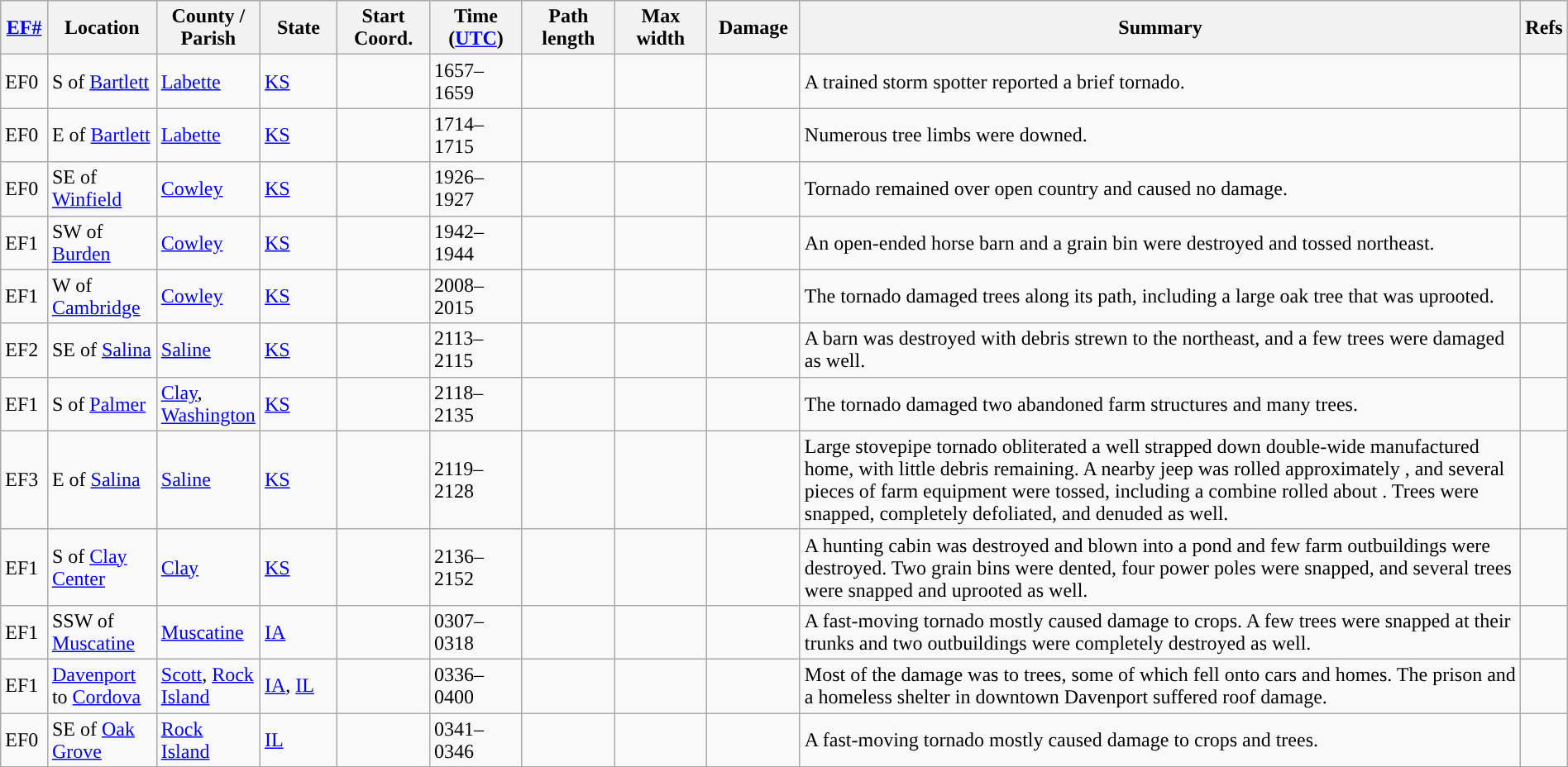<table class="wikitable sortable" style="width:100%;">
<tr>
<th scope="col"  style="width:3%; text-align:center;"><a href='#'>EF#</a></th>
<th scope="col"  style="width:7%; text-align:center;" class="unsortable">Location</th>
<th scope="col"  style="width:6%; text-align:center;" class="unsortable">County / Parish</th>
<th scope="col"  style="width:5%; text-align:center;">State</th>
<th scope="col"  style="width:6%; text-align:center;">Start Coord.</th>
<th scope="col"  style="width:6%; text-align:center;">Time (<a href='#'>UTC</a>)</th>
<th scope="col"  style="width:6%; text-align:center;">Path length</th>
<th scope="col"  style="width:6%; text-align:center;">Max width</th>
<th scope="col"  style="width:6%; text-align:center;">Damage</th>
<th scope="col" class="unsortable" style="width:48%; text-align:center;">Summary</th>
<th scope="col" class="unsortable" style="width:48%; text-align:center;">Refs</th>
</tr>
<tr>
<td>EF0</td>
<td>S of <a href='#'>Bartlett</a></td>
<td><a href='#'>Labette</a></td>
<td><a href='#'>KS</a></td>
<td></td>
<td>1657–1659</td>
<td></td>
<td></td>
<td></td>
<td>A trained storm spotter reported a brief tornado.</td>
<td></td>
</tr>
<tr>
<td>EF0</td>
<td>E of <a href='#'>Bartlett</a></td>
<td><a href='#'>Labette</a></td>
<td><a href='#'>KS</a></td>
<td></td>
<td>1714–1715</td>
<td></td>
<td></td>
<td></td>
<td>Numerous tree limbs were downed.</td>
<td></td>
</tr>
<tr>
<td>EF0</td>
<td>SE of <a href='#'>Winfield</a></td>
<td><a href='#'>Cowley</a></td>
<td><a href='#'>KS</a></td>
<td></td>
<td>1926–1927</td>
<td></td>
<td></td>
<td></td>
<td>Tornado remained over open country and caused no damage.</td>
<td></td>
</tr>
<tr>
<td>EF1</td>
<td>SW of <a href='#'>Burden</a></td>
<td><a href='#'>Cowley</a></td>
<td><a href='#'>KS</a></td>
<td></td>
<td>1942–1944</td>
<td></td>
<td></td>
<td></td>
<td>An open-ended horse barn and a grain bin were destroyed and tossed northeast.</td>
<td></td>
</tr>
<tr>
<td>EF1</td>
<td>W of <a href='#'>Cambridge</a></td>
<td><a href='#'>Cowley</a></td>
<td><a href='#'>KS</a></td>
<td></td>
<td>2008–2015</td>
<td></td>
<td></td>
<td></td>
<td>The tornado damaged trees along its path, including a large oak tree that was uprooted.</td>
<td></td>
</tr>
<tr>
<td>EF2</td>
<td>SE of <a href='#'>Salina</a></td>
<td><a href='#'>Saline</a></td>
<td><a href='#'>KS</a></td>
<td></td>
<td>2113–2115</td>
<td></td>
<td></td>
<td></td>
<td>A barn was destroyed with debris strewn to the northeast, and a few trees were damaged as well.</td>
<td></td>
</tr>
<tr>
<td>EF1</td>
<td>S of <a href='#'>Palmer</a></td>
<td><a href='#'>Clay</a>, <a href='#'>Washington</a></td>
<td><a href='#'>KS</a></td>
<td></td>
<td>2118–2135</td>
<td></td>
<td></td>
<td></td>
<td>The tornado damaged two abandoned farm structures and many trees.</td>
<td></td>
</tr>
<tr>
<td>EF3</td>
<td>E of <a href='#'>Salina</a></td>
<td><a href='#'>Saline</a></td>
<td><a href='#'>KS</a></td>
<td></td>
<td>2119–2128</td>
<td></td>
<td></td>
<td></td>
<td>Large stovepipe tornado obliterated a well strapped down double-wide manufactured home, with little debris remaining. A nearby jeep was rolled approximately , and several pieces of farm equipment were tossed, including a combine rolled about . Trees were snapped, completely defoliated, and denuded as well.</td>
<td></td>
</tr>
<tr>
<td>EF1</td>
<td>S of <a href='#'>Clay Center</a></td>
<td><a href='#'>Clay</a></td>
<td><a href='#'>KS</a></td>
<td></td>
<td>2136–2152</td>
<td></td>
<td></td>
<td></td>
<td>A hunting cabin was destroyed and blown into a pond and few farm outbuildings were destroyed. Two grain bins were dented, four power poles were snapped, and several trees were snapped and uprooted as well.</td>
<td></td>
</tr>
<tr>
<td>EF1</td>
<td>SSW of <a href='#'>Muscatine</a></td>
<td><a href='#'>Muscatine</a></td>
<td><a href='#'>IA</a></td>
<td></td>
<td>0307–0318</td>
<td></td>
<td></td>
<td></td>
<td>A fast-moving tornado mostly caused damage to crops. A few trees were snapped at their trunks and two outbuildings were completely destroyed as well.</td>
<td></td>
</tr>
<tr>
<td>EF1</td>
<td><a href='#'>Davenport</a> to <a href='#'>Cordova</a></td>
<td><a href='#'>Scott</a>, <a href='#'>Rock Island</a></td>
<td><a href='#'>IA</a>, <a href='#'>IL</a></td>
<td></td>
<td>0336–0400</td>
<td></td>
<td></td>
<td></td>
<td>Most of the damage was to trees, some of which fell onto cars and homes. The prison and a homeless shelter in downtown Davenport suffered roof damage.</td>
<td></td>
</tr>
<tr>
<td>EF0</td>
<td>SE of <a href='#'>Oak Grove</a></td>
<td><a href='#'>Rock Island</a></td>
<td><a href='#'>IL</a></td>
<td></td>
<td>0341–0346</td>
<td></td>
<td></td>
<td></td>
<td>A fast-moving tornado mostly caused damage to crops and trees.</td>
<td></td>
</tr>
<tr>
</tr>
</table>
